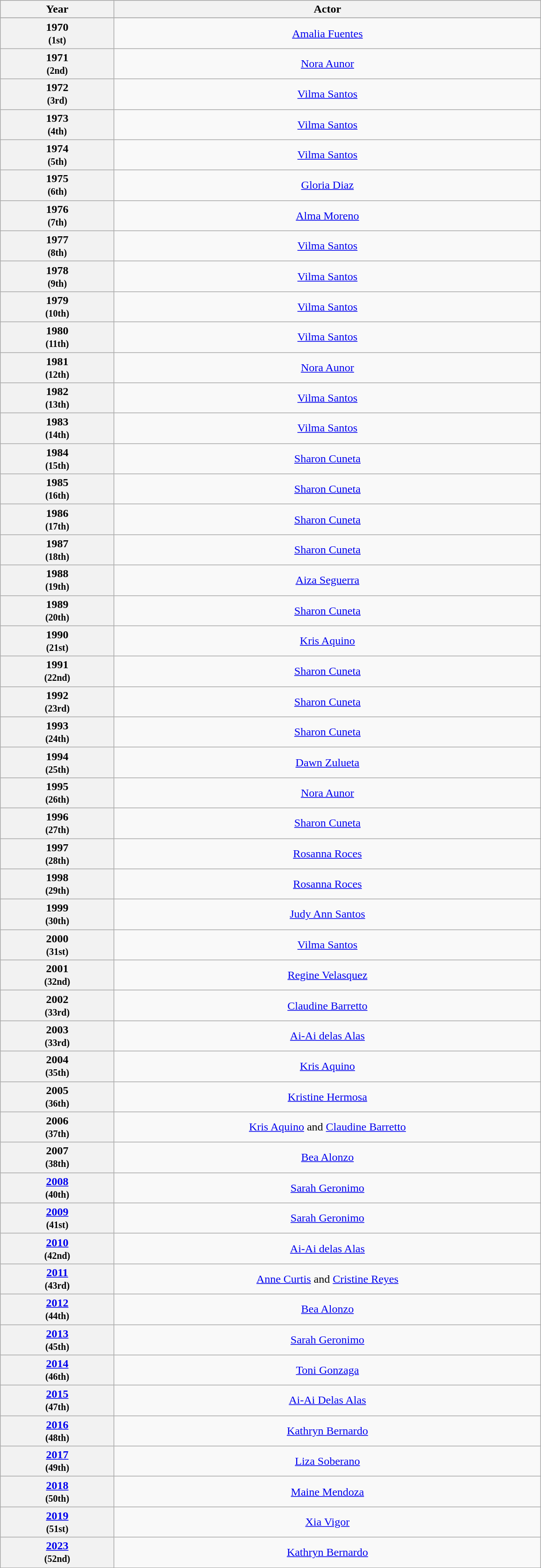<table class="wikitable" style="text-align:center;">
<tr style="background:#bebebe;">
<th scope="col" style="width:8%;">Year</th>
<th scope="col" style="width:30%;">Actor</th>
</tr>
<tr>
</tr>
<tr>
<th scope="row" style="text-align:center">1970<br><small>(1st)</small></th>
<td><a href='#'>Amalia Fuentes</a></td>
</tr>
<tr>
<th scope="row" style="text-align:center">1971<br><small>(2nd)</small></th>
<td><a href='#'>Nora Aunor</a></td>
</tr>
<tr>
<th scope="row" style="text-align:center">1972<br><small>(3rd)</small></th>
<td><a href='#'>Vilma Santos</a></td>
</tr>
<tr>
<th scope="row" style="text-align:center">1973<br><small>(4th)</small></th>
<td><a href='#'>Vilma Santos</a></td>
</tr>
<tr>
<th scope="row" style="text-align:center">1974<br><small>(5th)</small></th>
<td><a href='#'>Vilma Santos</a></td>
</tr>
<tr>
<th scope="row" style="text-align:center">1975<br><small>(6th)</small></th>
<td><a href='#'>Gloria Diaz</a></td>
</tr>
<tr>
<th scope="row" style="text-align:center">1976<br><small>(7th)</small></th>
<td><a href='#'>Alma Moreno</a></td>
</tr>
<tr>
<th scope="row" style="text-align:center">1977<br><small>(8th)</small></th>
<td><a href='#'>Vilma Santos</a></td>
</tr>
<tr>
<th scope="row" style="text-align:center">1978<br><small>(9th)</small></th>
<td><a href='#'>Vilma Santos</a></td>
</tr>
<tr>
<th scope="row" style="text-align:center">1979<br><small>(10th)</small></th>
<td><a href='#'>Vilma Santos</a></td>
</tr>
<tr>
<th scope="row" style="text-align:center">1980<br><small>(11th)</small></th>
<td><a href='#'>Vilma Santos</a></td>
</tr>
<tr>
<th scope="row" style="text-align:center">1981<br><small>(12th)</small></th>
<td><a href='#'>Nora Aunor</a></td>
</tr>
<tr>
<th scope="row" style="text-align:center">1982<br><small>(13th)</small></th>
<td><a href='#'>Vilma Santos</a></td>
</tr>
<tr>
<th scope="row" style="text-align:center">1983<br><small>(14th)</small></th>
<td><a href='#'>Vilma Santos</a></td>
</tr>
<tr>
<th scope="row" style="text-align:center">1984<br><small>(15th)</small></th>
<td><a href='#'>Sharon Cuneta</a></td>
</tr>
<tr>
<th scope="row" style="text-align:center">1985<br><small>(16th)</small></th>
<td><a href='#'>Sharon Cuneta</a></td>
</tr>
<tr>
<th scope="row" style="text-align:center">1986<br><small>(17th)</small></th>
<td><a href='#'>Sharon Cuneta</a></td>
</tr>
<tr>
<th scope="row" style="text-align:center">1987<br><small>(18th)</small></th>
<td><a href='#'>Sharon Cuneta</a></td>
</tr>
<tr>
<th scope="row" style="text-align:center">1988<br><small>(19th)</small></th>
<td><a href='#'>Aiza Seguerra</a></td>
</tr>
<tr>
<th scope="row" style="text-align:center">1989<br><small>(20th)</small></th>
<td><a href='#'>Sharon Cuneta</a></td>
</tr>
<tr>
<th scope="row" style="text-align:center">1990<br><small>(21st)</small></th>
<td><a href='#'>Kris Aquino</a></td>
</tr>
<tr>
<th scope="row" style="text-align:center">1991<br><small>(22nd)</small></th>
<td><a href='#'>Sharon Cuneta</a></td>
</tr>
<tr>
<th scope="row" style="text-align:center">1992<br><small>(23rd)</small></th>
<td><a href='#'>Sharon Cuneta</a></td>
</tr>
<tr>
<th scope="row" style="text-align:center">1993<br><small>(24th)</small></th>
<td><a href='#'>Sharon Cuneta</a></td>
</tr>
<tr>
<th scope="row" style="text-align:center">1994<br><small>(25th)</small></th>
<td><a href='#'>Dawn Zulueta</a></td>
</tr>
<tr>
<th scope="row" style="text-align:center">1995<br><small>(26th)</small></th>
<td><a href='#'>Nora Aunor</a></td>
</tr>
<tr>
<th scope="row" style="text-align:center">1996<br><small>(27th)</small></th>
<td><a href='#'>Sharon Cuneta</a></td>
</tr>
<tr>
<th scope="row" style="text-align:center">1997<br><small>(28th)</small></th>
<td><a href='#'>Rosanna Roces</a></td>
</tr>
<tr>
<th scope="row" style="text-align:center">1998<br><small>(29th)</small></th>
<td><a href='#'>Rosanna Roces</a></td>
</tr>
<tr>
<th scope="row" style="text-align:center">1999 <br><small>(30th)</small></th>
<td><a href='#'>Judy Ann Santos</a></td>
</tr>
<tr>
<th scope="row" style="text-align:center">2000<br><small>(31st)</small></th>
<td><a href='#'>Vilma Santos</a></td>
</tr>
<tr>
<th scope="row" style="text-align:center">2001 <br><small>(32nd)</small></th>
<td><a href='#'>Regine Velasquez</a></td>
</tr>
<tr>
<th scope="row" style="text-align:center">2002 <br><small>(33rd)</small></th>
<td><a href='#'>Claudine Barretto</a></td>
</tr>
<tr>
<th scope="row" style="text-align:center">2003 <br><small>(33rd)</small></th>
<td><a href='#'>Ai-Ai delas Alas</a></td>
</tr>
<tr>
<th scope="row" style="text-align:center">2004 <br><small>(35th)</small></th>
<td><a href='#'>Kris Aquino</a></td>
</tr>
<tr>
<th scope="row" style="text-align:center">2005 <br><small>(36th)</small></th>
<td><a href='#'>Kristine Hermosa</a></td>
</tr>
<tr>
<th scope="row" style="text-align:center">2006 <br><small>(37th)</small></th>
<td><a href='#'>Kris Aquino</a> and <a href='#'>Claudine Barretto</a></td>
</tr>
<tr>
<th scope="row" style="text-align:center">2007 <br><small>(38th)</small></th>
<td><a href='#'>Bea Alonzo</a></td>
</tr>
<tr>
<th scope="row" style="text-align:center"><a href='#'>2008</a><br><small>(40th)</small></th>
<td><a href='#'>Sarah Geronimo</a></td>
</tr>
<tr>
<th scope="row" style="text-align:center"><a href='#'>2009</a><br><small>(41st)</small></th>
<td><a href='#'>Sarah Geronimo</a></td>
</tr>
<tr>
<th scope="row" style="text-align:center"><a href='#'>2010</a><br><small>(42nd)</small></th>
<td><a href='#'>Ai-Ai delas Alas</a></td>
</tr>
<tr>
<th scope="row" style="text-align:center"><a href='#'>2011</a><br><small>(43rd)</small></th>
<td><a href='#'>Anne Curtis</a> and <a href='#'>Cristine Reyes</a></td>
</tr>
<tr>
<th scope="row" style="text-align:center"><a href='#'>2012</a><br><small>(44th)</small></th>
<td><a href='#'>Bea Alonzo</a></td>
</tr>
<tr>
<th scope="row" style="text-align:center"><a href='#'>2013</a><br><small>(45th)</small></th>
<td><a href='#'>Sarah Geronimo</a></td>
</tr>
<tr>
<th scope="row" style="text-align:center"><a href='#'>2014</a><br><small>(46th)</small></th>
<td><a href='#'>Toni Gonzaga</a></td>
</tr>
<tr>
<th scope="row" style="text-align:center"><a href='#'>2015</a><br><small>(47th)</small></th>
<td><a href='#'>Ai-Ai Delas Alas</a></td>
</tr>
<tr>
<th scope="row" style="text-align:center"><a href='#'>2016</a><br><small>(48th)</small></th>
<td><a href='#'>Kathryn Bernardo</a></td>
</tr>
<tr>
<th scope="row" style="text-align:center"><a href='#'>2017</a><br><small>(49th)</small></th>
<td><a href='#'>Liza Soberano</a></td>
</tr>
<tr>
<th scope="row" style="text-align:center"><a href='#'>2018</a><br><small>(50th)</small></th>
<td><a href='#'>Maine Mendoza</a></td>
</tr>
<tr>
<th scope="row" style="text-align:center"><a href='#'>2019</a><br><small>(51st)</small></th>
<td><a href='#'>Xia Vigor</a></td>
</tr>
<tr>
<th scope="row" style="text-align:center"><a href='#'>2023</a><br><small>(52nd)</small></th>
<td><a href='#'>Kathryn Bernardo</a></td>
</tr>
<tr>
</tr>
</table>
